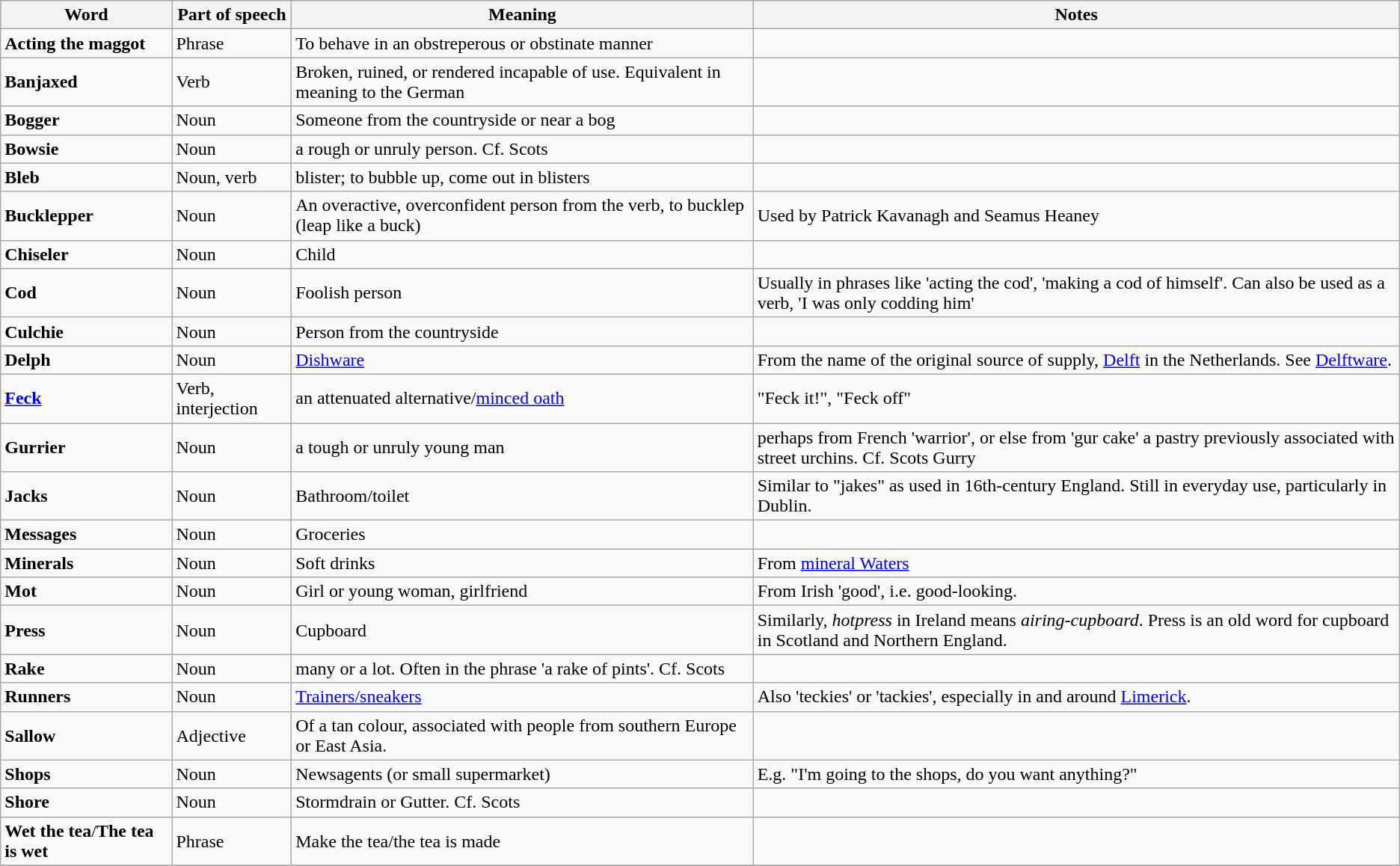<table class="wikitable">
<tr>
<th>Word</th>
<th>Part of speech</th>
<th>Meaning</th>
<th>Notes</th>
</tr>
<tr>
<td><strong>Acting the maggot</strong></td>
<td>Phrase</td>
<td>To behave in an obstreperous or obstinate manner</td>
<td></td>
</tr>
<tr>
<td><strong>Banjaxed</strong></td>
<td>Verb</td>
<td>Broken, ruined, or rendered incapable of use. Equivalent in meaning to the German </td>
<td></td>
</tr>
<tr>
<td><strong>Bogger</strong></td>
<td>Noun</td>
<td>Someone from the countryside or near a bog</td>
<td></td>
</tr>
<tr>
<td><strong>Bowsie</strong></td>
<td>Noun</td>
<td>a rough or unruly person. Cf. Scots </td>
<td></td>
</tr>
<tr>
<td><strong>Bleb</strong></td>
<td>Noun, verb</td>
<td>blister; to bubble up, come out in blisters</td>
<td></td>
</tr>
<tr>
<td><strong>Bucklepper</strong></td>
<td>Noun</td>
<td>An overactive, overconfident person from the verb, to bucklep (leap like a buck)</td>
<td>Used by Patrick Kavanagh and Seamus Heaney</td>
</tr>
<tr>
<td><strong>Chiseler</strong></td>
<td>Noun</td>
<td>Child</td>
<td></td>
</tr>
<tr>
<td><strong>Cod</strong></td>
<td>Noun</td>
<td>Foolish person</td>
<td>Usually in phrases like 'acting the cod', 'making a cod of himself'. Can also be used as a verb, 'I was only codding him'</td>
</tr>
<tr>
<td><strong>Culchie</strong></td>
<td>Noun</td>
<td>Person from the countryside</td>
<td></td>
</tr>
<tr>
<td><strong>Delph</strong></td>
<td>Noun</td>
<td><a href='#'>Dishware</a></td>
<td>From the name of the original source of supply, <a href='#'>Delft</a> in the Netherlands. See <a href='#'>Delftware</a>.</td>
</tr>
<tr>
<td><strong><a href='#'>Feck</a></strong></td>
<td>Verb, interjection</td>
<td>an attenuated alternative/<a href='#'>minced oath</a></td>
<td>"Feck it!", "Feck off"</td>
</tr>
<tr>
<td><strong>Gurrier</strong></td>
<td>Noun</td>
<td>a tough or unruly young man</td>
<td>perhaps from French  'warrior', or else from 'gur cake' a pastry previously associated with street urchins. Cf. Scots Gurry</td>
</tr>
<tr>
<td><strong>Jacks</strong></td>
<td>Noun</td>
<td>Bathroom/toilet</td>
<td>Similar to "jakes" as used in 16th-century England. Still in everyday use, particularly in Dublin.</td>
</tr>
<tr>
<td><strong>Messages</strong></td>
<td>Noun</td>
<td>Groceries</td>
<td></td>
</tr>
<tr>
<td><strong>Minerals</strong></td>
<td>Noun</td>
<td>Soft drinks</td>
<td>From <a href='#'>mineral Waters</a></td>
</tr>
<tr>
<td><strong>Mot</strong></td>
<td>Noun</td>
<td>Girl or young woman, girlfriend</td>
<td>From Irish  'good', i.e. good-looking.</td>
</tr>
<tr>
<td><strong>Press</strong></td>
<td>Noun</td>
<td>Cupboard</td>
<td>Similarly, <em>hotpress</em> in Ireland means <em>airing-cupboard</em>. Press is an old word for cupboard in Scotland and Northern England.</td>
</tr>
<tr>
<td><strong>Rake</strong></td>
<td>Noun</td>
<td>many or a lot. Often in the phrase 'a rake of pints'. Cf. Scots </td>
<td></td>
</tr>
<tr>
<td><strong>Runners</strong></td>
<td>Noun</td>
<td><a href='#'>Trainers/sneakers</a></td>
<td>Also 'teckies' or 'tackies', especially in and around <a href='#'>Limerick</a>.</td>
</tr>
<tr>
<td><strong>Sallow</strong></td>
<td>Adjective</td>
<td>Of a tan colour, associated with people from southern Europe or East Asia.</td>
</tr>
<tr>
<td><strong>Shops</strong></td>
<td>Noun</td>
<td>Newsagents (or small supermarket)</td>
<td>E.g. "I'm going to the shops, do you want anything?"</td>
</tr>
<tr>
<td><strong>Shore</strong></td>
<td>Noun</td>
<td>Stormdrain or Gutter. Cf. Scots </td>
<td></td>
</tr>
<tr>
<td><strong>Wet the tea</strong>/<strong>The tea is wet</strong></td>
<td>Phrase</td>
<td>Make the tea/the tea is made</td>
<td></td>
</tr>
<tr>
</tr>
</table>
